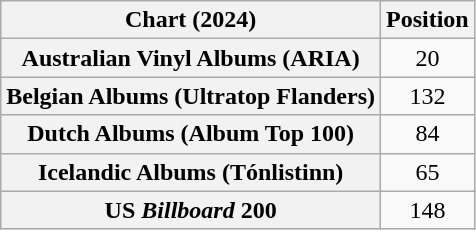<table class="wikitable sortable plainrowheaders" style="text-align:center">
<tr>
<th scope="col">Chart (2024)</th>
<th scope="col">Position</th>
</tr>
<tr>
<th scope="row">Australian Vinyl Albums (ARIA)</th>
<td>20</td>
</tr>
<tr>
<th scope="row">Belgian Albums (Ultratop Flanders)</th>
<td>132</td>
</tr>
<tr>
<th scope="row">Dutch Albums (Album Top 100)</th>
<td>84</td>
</tr>
<tr>
<th scope="row">Icelandic Albums (Tónlistinn)</th>
<td>65</td>
</tr>
<tr>
<th scope="row">US <em>Billboard</em> 200</th>
<td>148</td>
</tr>
</table>
